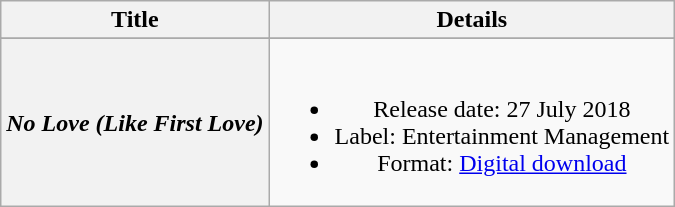<table class="wikitable plainrowheaders" style="text-align:center;">
<tr>
<th scope="col" rowspan="1">Title</th>
<th scope="col" rowspan="1">Details</th>
</tr>
<tr>
</tr>
<tr>
<th scope="row"><em>No Love (Like First Love)</em></th>
<td><br><ul><li>Release date: 27 July 2018</li><li>Label: Entertainment Management</li><li>Format: <a href='#'>Digital download</a></li></ul></td>
</tr>
</table>
